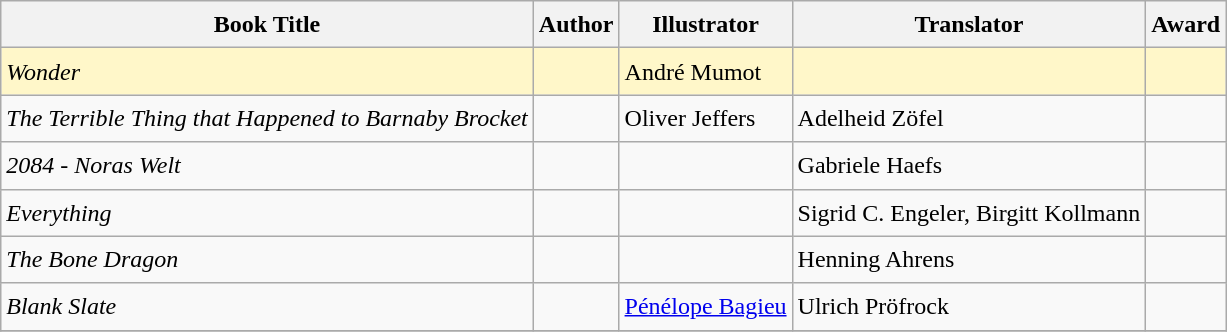<table class="wikitable sortable mw-collapsible" style="font-size:1.00em; line-height:1.5em;">
<tr>
<th scope="col">Book Title</th>
<th scope="col">Author</th>
<th scope="col">Illustrator</th>
<th scope="col">Translator</th>
<th scope="col">Award</th>
</tr>
<tr style="background:#fff7c9">
<td><em>Wonder</em></td>
<td></td>
<td>André Mumot</td>
<td></td>
<td></td>
</tr>
<tr>
<td><em>The Terrible Thing that Happened to Barnaby Brocket</em></td>
<td></td>
<td>Oliver Jeffers</td>
<td>Adelheid Zöfel</td>
<td></td>
</tr>
<tr>
<td><em>2084 - Noras Welt</em></td>
<td></td>
<td></td>
<td>Gabriele Haefs</td>
<td></td>
</tr>
<tr>
<td><em>Everything</em></td>
<td></td>
<td></td>
<td>Sigrid C. Engeler, Birgitt Kollmann</td>
<td></td>
</tr>
<tr>
<td><em>The Bone Dragon</em></td>
<td></td>
<td></td>
<td>Henning Ahrens</td>
<td></td>
</tr>
<tr>
<td><em>Blank Slate</em></td>
<td></td>
<td><a href='#'>Pénélope Bagieu</a></td>
<td>Ulrich Pröfrock</td>
<td></td>
</tr>
<tr style="background:#fff7c9">
</tr>
</table>
